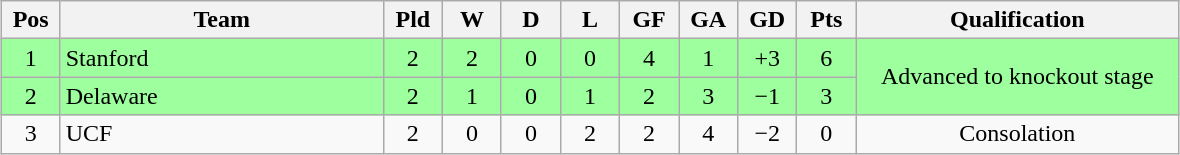<table class="wikitable" style="text-align:center; margin: 1em auto">
<tr>
<th style="width:2em">Pos</th>
<th style="width:13em">Team</th>
<th style="width:2em">Pld</th>
<th style="width:2em">W</th>
<th style="width:2em">D</th>
<th style="width:2em">L</th>
<th style="width:2em">GF</th>
<th style="width:2em">GA</th>
<th style="width:2em">GD</th>
<th style="width:2em">Pts</th>
<th style="width:13em">Qualification</th>
</tr>
<tr bgcolor="#9eff9e">
<td>1</td>
<td style="text-align:left">Stanford</td>
<td>2</td>
<td>2</td>
<td>0</td>
<td>0</td>
<td>4</td>
<td>1</td>
<td>+3</td>
<td>6</td>
<td rowspan="2">Advanced to knockout stage</td>
</tr>
<tr bgcolor="#9eff9e">
<td>2</td>
<td style="text-align:left">Delaware</td>
<td>2</td>
<td>1</td>
<td>0</td>
<td>1</td>
<td>2</td>
<td>3</td>
<td>−1</td>
<td>3</td>
</tr>
<tr>
<td>3</td>
<td style="text-align:left">UCF</td>
<td>2</td>
<td>0</td>
<td>0</td>
<td>2</td>
<td>2</td>
<td>4</td>
<td>−2</td>
<td>0</td>
<td>Consolation</td>
</tr>
</table>
